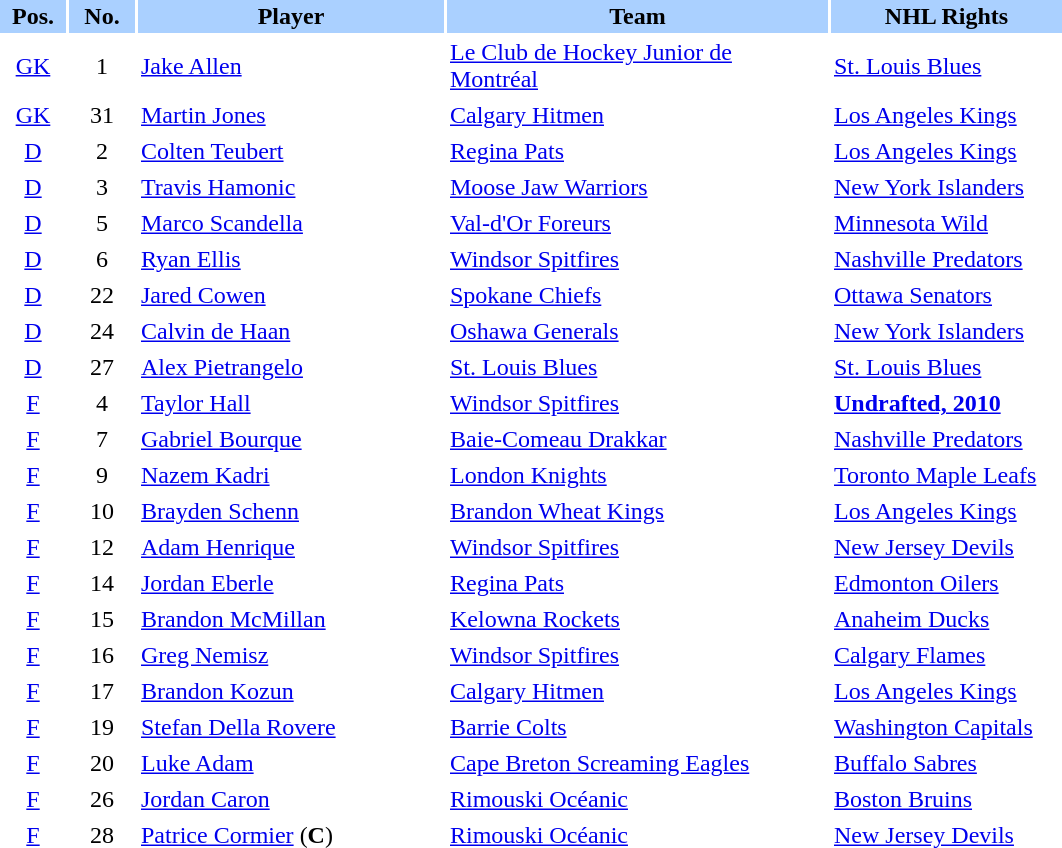<table border="0" cellspacing="2" cellpadding="2">
<tr bgcolor=AAD0FF>
<th width=40>Pos.</th>
<th width=40>No.</th>
<th width=200>Player</th>
<th width=250>Team</th>
<th width=150>NHL Rights</th>
</tr>
<tr>
<td style="text-align:center;"><a href='#'>GK</a></td>
<td style="text-align:center;">1</td>
<td><a href='#'>Jake Allen</a></td>
<td> <a href='#'>Le Club de Hockey Junior de Montréal</a></td>
<td><a href='#'>St. Louis Blues</a></td>
</tr>
<tr>
<td style="text-align:center;"><a href='#'>GK</a></td>
<td style="text-align:center;">31</td>
<td><a href='#'>Martin Jones</a></td>
<td> <a href='#'>Calgary Hitmen</a></td>
<td><a href='#'>Los Angeles Kings</a></td>
</tr>
<tr>
<td style="text-align:center;"><a href='#'>D</a></td>
<td style="text-align:center;">2</td>
<td><a href='#'>Colten Teubert</a></td>
<td> <a href='#'>Regina Pats</a></td>
<td><a href='#'>Los Angeles Kings</a></td>
</tr>
<tr>
<td style="text-align:center;"><a href='#'>D</a></td>
<td style="text-align:center;">3</td>
<td><a href='#'>Travis Hamonic</a></td>
<td> <a href='#'>Moose Jaw Warriors</a></td>
<td><a href='#'>New York Islanders</a></td>
</tr>
<tr>
<td style="text-align:center;"><a href='#'>D</a></td>
<td style="text-align:center;">5</td>
<td><a href='#'>Marco Scandella</a></td>
<td> <a href='#'>Val-d'Or Foreurs</a></td>
<td><a href='#'>Minnesota Wild</a></td>
</tr>
<tr>
<td style="text-align:center;"><a href='#'>D</a></td>
<td style="text-align:center;">6</td>
<td><a href='#'>Ryan Ellis</a></td>
<td> <a href='#'>Windsor Spitfires</a></td>
<td><a href='#'>Nashville Predators</a></td>
</tr>
<tr>
<td style="text-align:center;"><a href='#'>D</a></td>
<td style="text-align:center;">22</td>
<td><a href='#'>Jared Cowen</a></td>
<td> <a href='#'>Spokane Chiefs</a></td>
<td><a href='#'>Ottawa Senators</a></td>
</tr>
<tr>
<td style="text-align:center;"><a href='#'>D</a></td>
<td style="text-align:center;">24</td>
<td><a href='#'>Calvin de Haan</a></td>
<td> <a href='#'>Oshawa Generals</a></td>
<td><a href='#'>New York Islanders</a></td>
</tr>
<tr>
<td style="text-align:center;"><a href='#'>D</a></td>
<td style="text-align:center;">27</td>
<td><a href='#'>Alex Pietrangelo</a></td>
<td> <a href='#'>St. Louis Blues</a></td>
<td><a href='#'>St. Louis Blues</a></td>
</tr>
<tr>
<td style="text-align:center;"><a href='#'>F</a></td>
<td style="text-align:center;">4</td>
<td><a href='#'>Taylor Hall</a></td>
<td> <a href='#'>Windsor Spitfires</a></td>
<td><strong><a href='#'>Undrafted, 2010</a></strong></td>
</tr>
<tr>
<td style="text-align:center;"><a href='#'>F</a></td>
<td style="text-align:center;">7</td>
<td><a href='#'>Gabriel Bourque</a></td>
<td> <a href='#'>Baie-Comeau Drakkar</a></td>
<td><a href='#'>Nashville Predators</a></td>
</tr>
<tr>
<td style="text-align:center;"><a href='#'>F</a></td>
<td style="text-align:center;">9</td>
<td><a href='#'>Nazem Kadri</a></td>
<td> <a href='#'>London Knights</a></td>
<td><a href='#'>Toronto Maple Leafs</a></td>
</tr>
<tr>
<td style="text-align:center;"><a href='#'>F</a></td>
<td style="text-align:center;">10</td>
<td><a href='#'>Brayden Schenn</a></td>
<td> <a href='#'>Brandon Wheat Kings</a></td>
<td><a href='#'>Los Angeles Kings</a></td>
</tr>
<tr>
<td style="text-align:center;"><a href='#'>F</a></td>
<td style="text-align:center;">12</td>
<td><a href='#'>Adam Henrique</a></td>
<td> <a href='#'>Windsor Spitfires</a></td>
<td><a href='#'>New Jersey Devils</a></td>
</tr>
<tr>
<td style="text-align:center;"><a href='#'>F</a></td>
<td style="text-align:center;">14</td>
<td><a href='#'>Jordan Eberle</a></td>
<td> <a href='#'>Regina Pats</a></td>
<td><a href='#'>Edmonton Oilers</a></td>
</tr>
<tr>
<td style="text-align:center;"><a href='#'>F</a></td>
<td style="text-align:center;">15</td>
<td><a href='#'>Brandon McMillan</a></td>
<td> <a href='#'>Kelowna Rockets</a></td>
<td><a href='#'>Anaheim Ducks</a></td>
</tr>
<tr>
<td style="text-align:center;"><a href='#'>F</a></td>
<td style="text-align:center;">16</td>
<td><a href='#'>Greg Nemisz</a></td>
<td> <a href='#'>Windsor Spitfires</a></td>
<td><a href='#'>Calgary Flames</a></td>
</tr>
<tr>
<td style="text-align:center;"><a href='#'>F</a></td>
<td style="text-align:center;">17</td>
<td><a href='#'>Brandon Kozun</a></td>
<td> <a href='#'>Calgary Hitmen</a></td>
<td><a href='#'>Los Angeles Kings</a></td>
</tr>
<tr>
<td style="text-align:center;"><a href='#'>F</a></td>
<td style="text-align:center;">19</td>
<td><a href='#'>Stefan Della Rovere</a></td>
<td> <a href='#'>Barrie Colts</a></td>
<td><a href='#'>Washington Capitals</a></td>
</tr>
<tr>
<td style="text-align:center;"><a href='#'>F</a></td>
<td style="text-align:center;">20</td>
<td><a href='#'>Luke Adam</a></td>
<td> <a href='#'>Cape Breton Screaming Eagles</a></td>
<td><a href='#'>Buffalo Sabres</a></td>
</tr>
<tr>
<td style="text-align:center;"><a href='#'>F</a></td>
<td style="text-align:center;">26</td>
<td><a href='#'>Jordan Caron</a></td>
<td> <a href='#'>Rimouski Océanic</a></td>
<td><a href='#'>Boston Bruins</a></td>
</tr>
<tr>
<td style="text-align:center;"><a href='#'>F</a></td>
<td style="text-align:center;">28</td>
<td><a href='#'>Patrice Cormier</a> (<strong>C</strong>)</td>
<td> <a href='#'>Rimouski Océanic</a></td>
<td><a href='#'>New Jersey Devils</a></td>
</tr>
</table>
